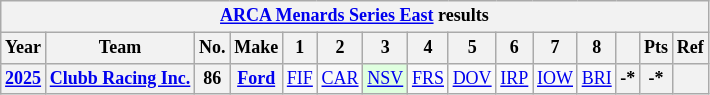<table class="wikitable" style="text-align:center; font-size:75%">
<tr>
<th colspan=21><a href='#'>ARCA Menards Series East</a> results</th>
</tr>
<tr>
<th>Year</th>
<th>Team</th>
<th>No.</th>
<th>Make</th>
<th>1</th>
<th>2</th>
<th>3</th>
<th>4</th>
<th>5</th>
<th>6</th>
<th>7</th>
<th>8</th>
<th></th>
<th>Pts</th>
<th>Ref</th>
</tr>
<tr>
<th><a href='#'>2025</a></th>
<th><a href='#'>Clubb Racing Inc.</a></th>
<th>86</th>
<th><a href='#'>Ford</a></th>
<td><a href='#'>FIF</a></td>
<td><a href='#'>CAR</a></td>
<td style="background:#DFFFDF;"><a href='#'>NSV</a><br></td>
<td><a href='#'>FRS</a></td>
<td><a href='#'>DOV</a></td>
<td><a href='#'>IRP</a></td>
<td><a href='#'>IOW</a></td>
<td><a href='#'>BRI</a></td>
<th>-*</th>
<th>-*</th>
<th></th>
</tr>
</table>
